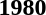<table>
<tr>
<td><strong>1980</strong><br></td>
</tr>
</table>
